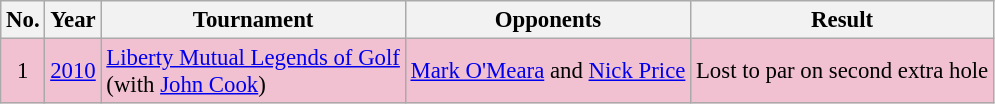<table class="wikitable" style="font-size:95%;">
<tr>
<th>No.</th>
<th>Year</th>
<th>Tournament</th>
<th>Opponents</th>
<th>Result</th>
</tr>
<tr style="background:#F2C1D1;">
<td align=center>1</td>
<td><a href='#'>2010</a></td>
<td><a href='#'>Liberty Mutual Legends of Golf</a><br>(with  <a href='#'>John Cook</a>)</td>
<td> <a href='#'>Mark O'Meara</a> and  <a href='#'>Nick Price</a></td>
<td>Lost to par on second extra hole</td>
</tr>
</table>
